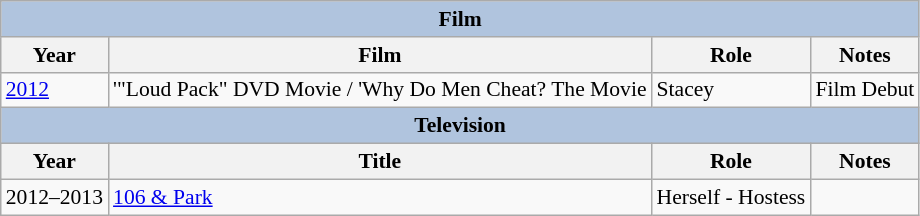<table class="wikitable" style="font-size: 90%;">
<tr>
<th colspan="4" style="background: LightSteelBlue;">Film</th>
</tr>
<tr>
<th>Year</th>
<th>Film</th>
<th>Role</th>
<th>Notes</th>
</tr>
<tr>
<td><a href='#'>2012</a></td>
<td>'"Loud Pack" DVD Movie / 'Why Do Men Cheat? The Movie<em></td>
<td>Stacey</td>
<td>Film Debut</td>
</tr>
<tr>
<th colspan="4" style="background: LightSteelBlue;">Television</th>
</tr>
<tr>
<th>Year</th>
<th>Title</th>
<th>Role</th>
<th>Notes</th>
</tr>
<tr>
<td>2012–2013</td>
<td></em><a href='#'>106 & Park</a><em></td>
<td>Herself - Hostess</td>
<td></td>
</tr>
</table>
